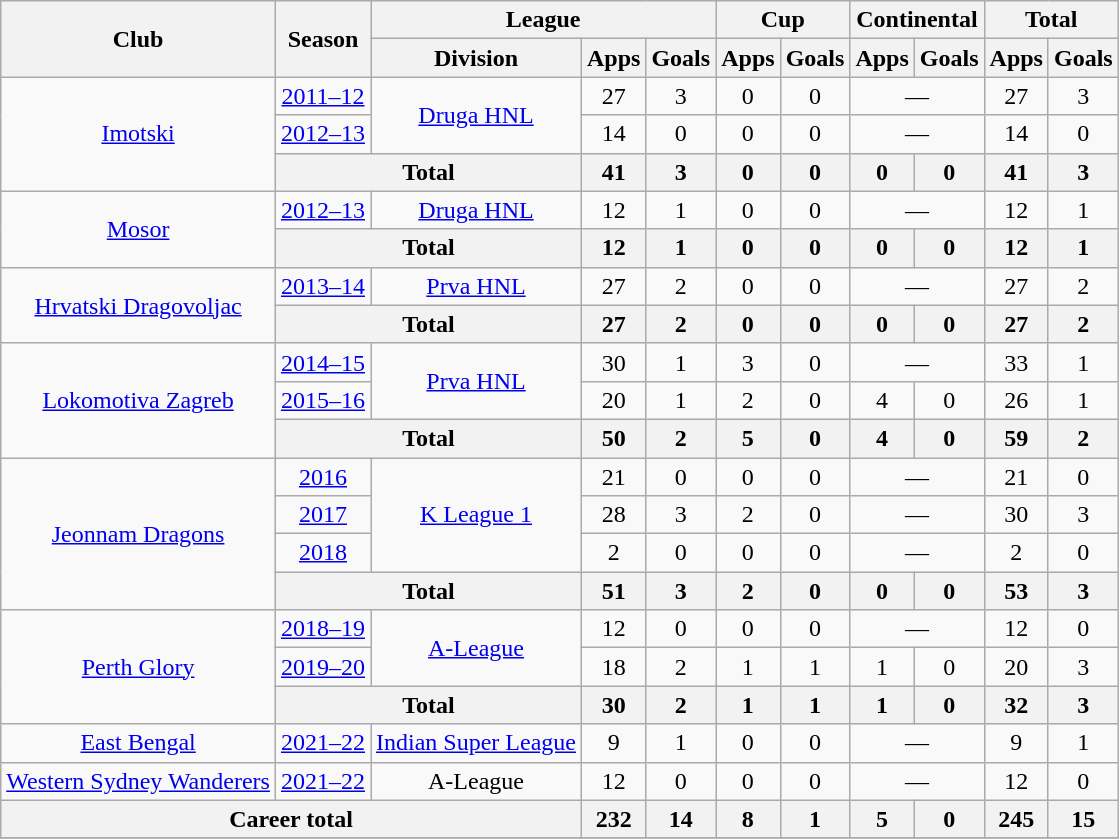<table class="wikitable" style=text-align:center>
<tr>
<th rowspan="2">Club</th>
<th rowspan="2">Season</th>
<th colspan="3">League</th>
<th colspan="2">Cup</th>
<th colspan="2">Continental</th>
<th colspan="2">Total</th>
</tr>
<tr>
<th>Division</th>
<th>Apps</th>
<th>Goals</th>
<th>Apps</th>
<th>Goals</th>
<th>Apps</th>
<th>Goals</th>
<th>Apps</th>
<th>Goals</th>
</tr>
<tr>
<td rowspan="3"><a href='#'>Imotski</a></td>
<td><a href='#'>2011–12</a></td>
<td rowspan="2"><a href='#'>Druga HNL</a></td>
<td>27</td>
<td>3</td>
<td>0</td>
<td>0</td>
<td colspan="2">—</td>
<td>27</td>
<td>3</td>
</tr>
<tr>
<td><a href='#'>2012–13</a></td>
<td>14</td>
<td>0</td>
<td>0</td>
<td>0</td>
<td colspan="2">—</td>
<td>14</td>
<td>0</td>
</tr>
<tr>
<th colspan="2">Total</th>
<th>41</th>
<th>3</th>
<th>0</th>
<th>0</th>
<th>0</th>
<th>0</th>
<th>41</th>
<th>3</th>
</tr>
<tr>
<td rowspan="2"><a href='#'>Mosor</a></td>
<td><a href='#'>2012–13</a></td>
<td rowspan="1"><a href='#'>Druga HNL</a></td>
<td>12</td>
<td>1</td>
<td>0</td>
<td>0</td>
<td colspan="2">—</td>
<td>12</td>
<td>1</td>
</tr>
<tr>
<th colspan="2">Total</th>
<th>12</th>
<th>1</th>
<th>0</th>
<th>0</th>
<th>0</th>
<th>0</th>
<th>12</th>
<th>1</th>
</tr>
<tr>
<td rowspan="2"><a href='#'>Hrvatski Dragovoljac</a></td>
<td><a href='#'>2013–14</a></td>
<td rowspan="1"><a href='#'>Prva HNL</a></td>
<td>27</td>
<td>2</td>
<td>0</td>
<td>0</td>
<td colspan="2">—</td>
<td>27</td>
<td>2</td>
</tr>
<tr>
<th colspan="2">Total</th>
<th>27</th>
<th>2</th>
<th>0</th>
<th>0</th>
<th>0</th>
<th>0</th>
<th>27</th>
<th>2</th>
</tr>
<tr>
<td rowspan="3"><a href='#'>Lokomotiva Zagreb</a></td>
<td><a href='#'>2014–15</a></td>
<td rowspan="2"><a href='#'>Prva HNL</a></td>
<td>30</td>
<td>1</td>
<td>3</td>
<td>0</td>
<td colspan="2">—</td>
<td>33</td>
<td>1</td>
</tr>
<tr>
<td><a href='#'>2015–16</a></td>
<td>20</td>
<td>1</td>
<td>2</td>
<td>0</td>
<td>4</td>
<td>0</td>
<td>26</td>
<td>1</td>
</tr>
<tr>
<th colspan="2">Total</th>
<th>50</th>
<th>2</th>
<th>5</th>
<th>0</th>
<th>4</th>
<th>0</th>
<th>59</th>
<th>2</th>
</tr>
<tr>
<td rowspan="4"><a href='#'>Jeonnam Dragons</a></td>
<td><a href='#'>2016</a></td>
<td rowspan="3"><a href='#'>K League 1</a></td>
<td>21</td>
<td>0</td>
<td>0</td>
<td>0</td>
<td colspan="2">—</td>
<td>21</td>
<td>0</td>
</tr>
<tr>
<td><a href='#'>2017</a></td>
<td>28</td>
<td>3</td>
<td>2</td>
<td>0</td>
<td colspan="2">—</td>
<td>30</td>
<td>3</td>
</tr>
<tr>
<td><a href='#'>2018</a></td>
<td>2</td>
<td>0</td>
<td>0</td>
<td>0</td>
<td colspan="2">—</td>
<td>2</td>
<td>0</td>
</tr>
<tr>
<th colspan=2>Total</th>
<th>51</th>
<th>3</th>
<th>2</th>
<th>0</th>
<th>0</th>
<th>0</th>
<th>53</th>
<th>3</th>
</tr>
<tr>
<td rowspan="3"><a href='#'>Perth Glory</a></td>
<td><a href='#'>2018–19</a></td>
<td rowspan="2"><a href='#'>A-League</a></td>
<td>12</td>
<td>0</td>
<td>0</td>
<td>0</td>
<td colspan="2">—</td>
<td>12</td>
<td>0</td>
</tr>
<tr>
<td><a href='#'>2019–20</a></td>
<td>18</td>
<td>2</td>
<td>1</td>
<td>1</td>
<td>1</td>
<td>0</td>
<td>20</td>
<td>3</td>
</tr>
<tr>
<th colspan="2">Total</th>
<th>30</th>
<th>2</th>
<th>1</th>
<th>1</th>
<th>1</th>
<th>0</th>
<th>32</th>
<th>3</th>
</tr>
<tr>
<td rowspan="1"><a href='#'>East Bengal</a></td>
<td><a href='#'>2021–22</a></td>
<td rowspan="1"><a href='#'>Indian Super League</a></td>
<td>9</td>
<td>1</td>
<td>0</td>
<td>0</td>
<td colspan="2">—</td>
<td>9</td>
<td>1</td>
</tr>
<tr>
<td rowspan="1"><a href='#'>Western Sydney Wanderers</a></td>
<td><a href='#'>2021–22</a></td>
<td rowspan="1">A-League</td>
<td>12</td>
<td>0</td>
<td>0</td>
<td>0</td>
<td colspan="2">—</td>
<td>12</td>
<td>0</td>
</tr>
<tr>
<th colspan="3">Career total</th>
<th>232</th>
<th>14</th>
<th>8</th>
<th>1</th>
<th>5</th>
<th>0</th>
<th>245</th>
<th>15</th>
</tr>
<tr>
</tr>
</table>
